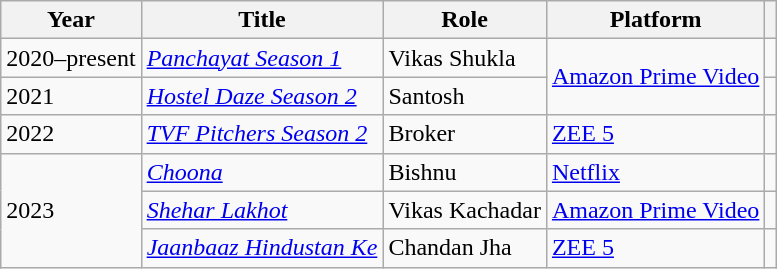<table class="wikitable sortable wiki table plainrowheaders">
<tr>
<th scope="col">Year</th>
<th scope="col">Title</th>
<th scope="col">Role</th>
<th scope="col">Platform</th>
<th scope="col" class="unsortable"></th>
</tr>
<tr>
<td>2020–present</td>
<td><em><a href='#'>Panchayat Season 1</a></em></td>
<td>Vikas Shukla</td>
<td rowspan="2"><a href='#'>Amazon Prime Video</a></td>
<td></td>
</tr>
<tr>
<td>2021</td>
<td><em><a href='#'>Hostel Daze Season 2</a></em></td>
<td>Santosh</td>
<td></td>
</tr>
<tr>
<td>2022</td>
<td><em><a href='#'>TVF Pitchers Season 2</a></em></td>
<td>Broker</td>
<td><a href='#'>ZEE 5</a></td>
<td></td>
</tr>
<tr>
<td rowspan="3">2023</td>
<td><em><a href='#'>Choona</a></em></td>
<td>Bishnu</td>
<td><a href='#'>Netflix</a></td>
<td></td>
</tr>
<tr>
<td><em><a href='#'>Shehar Lakhot</a></em></td>
<td>Vikas Kachadar</td>
<td><a href='#'>Amazon Prime Video</a></td>
<td></td>
</tr>
<tr>
<td><em><a href='#'>Jaanbaaz Hindustan Ke</a></em></td>
<td>Chandan Jha</td>
<td><a href='#'>ZEE 5</a></td>
<td></td>
</tr>
</table>
